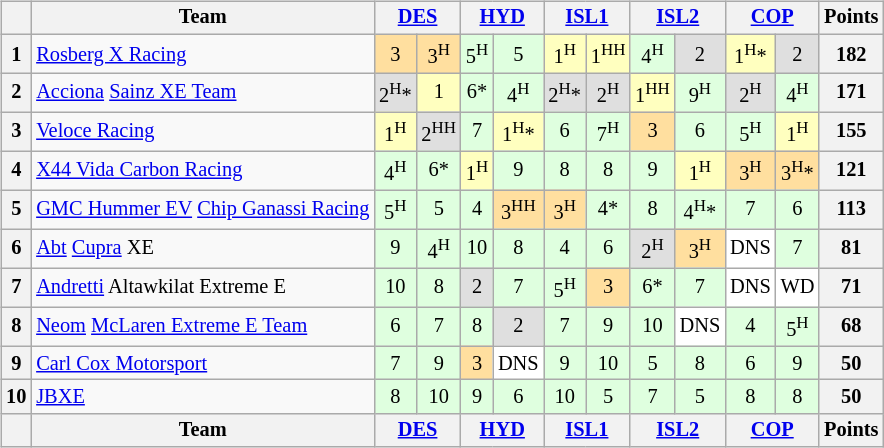<table>
<tr>
<td style="vertical-align:top; text-align:center"><br><table class="wikitable" style="font-size: 85%">
<tr style="vertical-align:middle;">
<th style="vertical-align:middle"></th>
<th style="vertical-align:middle;background">Team</th>
<th colspan="2"><a href='#'>DES</a><br></th>
<th colspan="2"><a href='#'>HYD</a><br></th>
<th colspan="2"><a href='#'>ISL1</a><br></th>
<th colspan="2"><a href='#'>ISL2</a><br></th>
<th colspan="2"><a href='#'>COP</a><br></th>
<th style="vertical-align:middle">Points</th>
</tr>
<tr>
<th>1</th>
<td align="left"> <a href='#'>Rosberg X Racing</a></td>
<td style="background:#FFDF9F;">3</td>
<td style="background:#FFDF9F;">3<sup>H</sup></td>
<td style="background:#DFFFDF;">5<sup>H</sup></td>
<td style="background:#DFFFDF;">5</td>
<td style="background:#FFFFBF;">1<sup>H</sup></td>
<td style="background:#FFFFBF;">1<sup>HH</sup></td>
<td style="background:#DFFFDF;">4<sup>H</sup></td>
<td style="background:#DFDFDF;">2</td>
<td style="background:#FFFFBF;">1<sup>H</sup>*</td>
<td style="background:#DFDFDF;">2</td>
<th>182</th>
</tr>
<tr>
<th>2</th>
<td align="left"> <a href='#'>Acciona</a>  <a href='#'>Sainz XE Team</a></td>
<td style="background:#DFDFDF;">2<sup>H</sup>*</td>
<td style="background:#FFFFBF;">1</td>
<td style="background:#DFFFDF;">6*</td>
<td style="background:#DFFFDF;">4<sup>H</sup></td>
<td style="background:#DFDFDF;">2<sup>H</sup>*</td>
<td style="background:#DFDFDF;">2<sup>H</sup></td>
<td style="background:#FFFFBF;">1<sup>HH</sup></td>
<td style="background:#DFFFDF;">9<sup>H</sup></td>
<td style="background:#DFDFDF;">2<sup>H</sup></td>
<td style="background:#DFFFDF;">4<sup>H</sup></td>
<th>171</th>
</tr>
<tr>
<th>3</th>
<td align="left"> <a href='#'>Veloce Racing</a></td>
<td style="background:#FFFFBF;">1<sup>H</sup></td>
<td style="background:#DFDFDF;">2<sup>HH</sup></td>
<td style="background:#DFFFDF;">7</td>
<td style="background:#FFFFBF;">1<sup>H</sup>*</td>
<td style="background:#DFFFDF;">6</td>
<td style="background:#DFFFDF;">7<sup>H</sup></td>
<td style="background:#FFDF9F;">3</td>
<td style="background:#DFFFDF;">6</td>
<td style="background:#DFFFDF;">5<sup>H</sup></td>
<td style="background:#FFFFBF;">1<sup>H</sup></td>
<th>155</th>
</tr>
<tr>
<th>4</th>
<td align="left"> <a href='#'>X44 Vida Carbon Racing</a></td>
<td style="background:#DFFFDF;">4<sup>H</sup></td>
<td style="background:#DFFFDF;">6*</td>
<td style="background:#FFFFBF;">1<sup>H</sup></td>
<td style="background:#DFFFDF;">9</td>
<td style="background:#DFFFDF;">8</td>
<td style="background:#DFFFDF;">8</td>
<td style="background:#DFFFDF;">9</td>
<td style="background:#FFFFBF;">1<sup>H</sup></td>
<td style="background:#FFDF9F;">3<sup>H</sup></td>
<td style="background:#FFDF9F;">3<sup>H</sup>*</td>
<th>121</th>
</tr>
<tr>
<th>5</th>
<td align="left"> <a href='#'>GMC Hummer EV</a> <a href='#'>Chip Ganassi Racing</a></td>
<td style="background:#DFFFDF;">5<sup>H</sup></td>
<td style="background:#DFFFDF;">5</td>
<td style="background:#DFFFDF;">4</td>
<td style="background:#FFDF9F;">3<sup>HH</sup></td>
<td style="background:#FFDF9F;">3<sup>H</sup></td>
<td style="background:#DFFFDF;">4*</td>
<td style="background:#DFFFDF;">8</td>
<td style="background:#DFFFDF;">4<sup>H</sup>*</td>
<td style="background:#DFFFDF;">7</td>
<td style="background:#DFFFDF;">6</td>
<th>113</th>
</tr>
<tr>
<th>6</th>
<td align="left"> <a href='#'>Abt</a> <a href='#'>Cupra</a> XE</td>
<td style="background:#DFFFDF;">9</td>
<td style="background:#DFFFDF;">4<sup>H</sup></td>
<td style="background:#DFFFDF;">10</td>
<td style="background:#DFFFDF;">8</td>
<td style="background:#DFFFDF;">4</td>
<td style="background:#DFFFDF;">6</td>
<td style="background:#DFDFDF;">2<sup>H</sup></td>
<td style="background:#FFDF9F;">3<sup>H</sup></td>
<td style="background:#FFFFFF;">DNS</td>
<td style="background:#DFFFDF;">7</td>
<th>81</th>
</tr>
<tr>
<th>7</th>
<td align="left"> <a href='#'>Andretti</a> Altawkilat Extreme E</td>
<td style="background:#DFFFDF;">10</td>
<td style="background:#DFFFDF;">8</td>
<td style="background:#DFDFDF;">2</td>
<td style="background:#DFFFDF;">7</td>
<td style="background:#DFFFDF;">5<sup>H</sup></td>
<td style="background:#FFDF9F;">3</td>
<td style="background:#DFFFDF;">6*</td>
<td style="background:#DFFFDF;">7</td>
<td style="background:#FFFFFF;">DNS</td>
<td style="background:#FFFFFF;">WD</td>
<th>71</th>
</tr>
<tr>
<th>8</th>
<td align="left"> <a href='#'>Neom</a> <a href='#'>McLaren Extreme E Team</a></td>
<td style="background:#DFFFDF;">6</td>
<td style="background:#DFFFDF;">7</td>
<td style="background:#DFFFDF;">8</td>
<td style="background:#DFDFDF;">2</td>
<td style="background:#DFFFDF;">7</td>
<td style="background:#DFFFDF;">9</td>
<td style="background:#DFFFDF;">10</td>
<td style="background:#FFFFFF;">DNS</td>
<td style="background:#DFFFDF;">4</td>
<td style="background:#DFFFDF;">5<sup>H</sup></td>
<th>68</th>
</tr>
<tr>
<th>9</th>
<td align="left"> <a href='#'>Carl Cox Motorsport</a></td>
<td style="background:#DFFFDF;">7</td>
<td style="background:#DFFFDF;">9</td>
<td style="background:#FFDF9F;">3</td>
<td style="background:#FFFFFF;">DNS</td>
<td style="background:#DFFFDF;">9</td>
<td style="background:#DFFFDF;">10</td>
<td style="background:#DFFFDF;">5</td>
<td style="background:#DFFFDF;">8</td>
<td style="background:#DFFFDF;">6</td>
<td style="background:#DFFFDF;">9</td>
<th>50</th>
</tr>
<tr>
<th>10</th>
<td align="left"> <a href='#'>JBXE</a></td>
<td style="background:#DFFFDF;">8</td>
<td style="background:#DFFFDF;">10</td>
<td style="background:#DFFFDF;">9</td>
<td style="background:#DFFFDF;">6</td>
<td style="background:#DFFFDF;">10</td>
<td style="background:#DFFFDF;">5</td>
<td style="background:#DFFFDF;">7</td>
<td style="background:#DFFFDF;">5</td>
<td style="background:#DFFFDF;">8</td>
<td style="background:#DFFFDF;">8</td>
<th>50</th>
</tr>
<tr>
<th style="vertical-align:middle"></th>
<th style="vertical-align:middle;background">Team</th>
<th colspan="2"><a href='#'>DES</a><br></th>
<th colspan="2"><a href='#'>HYD</a><br></th>
<th colspan="2"><a href='#'>ISL1</a><br></th>
<th colspan="2"><a href='#'>ISL2</a><br></th>
<th colspan="2"><a href='#'>COP</a><br></th>
<th style="vertical-align:middle">Points</th>
</tr>
</table>
</td>
</tr>
</table>
